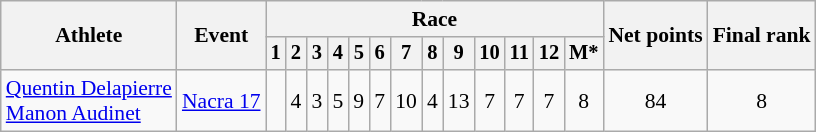<table class="wikitable" style="font-size:90%">
<tr>
<th rowspan="2">Athlete</th>
<th rowspan="2">Event</th>
<th colspan=13>Race</th>
<th rowspan=2>Net points</th>
<th rowspan=2>Final rank</th>
</tr>
<tr style="font-size:95%">
<th>1</th>
<th>2</th>
<th>3</th>
<th>4</th>
<th>5</th>
<th>6</th>
<th>7</th>
<th>8</th>
<th>9</th>
<th>10</th>
<th>11</th>
<th>12</th>
<th>M*</th>
</tr>
<tr align=center>
<td align=left><a href='#'>Quentin Delapierre</a><br><a href='#'>Manon Audinet</a></td>
<td align=left><a href='#'>Nacra 17</a></td>
<td></td>
<td>4</td>
<td>3</td>
<td>5</td>
<td>9</td>
<td>7</td>
<td>10</td>
<td>4</td>
<td>13</td>
<td>7</td>
<td>7</td>
<td>7</td>
<td>8</td>
<td>84</td>
<td>8</td>
</tr>
</table>
